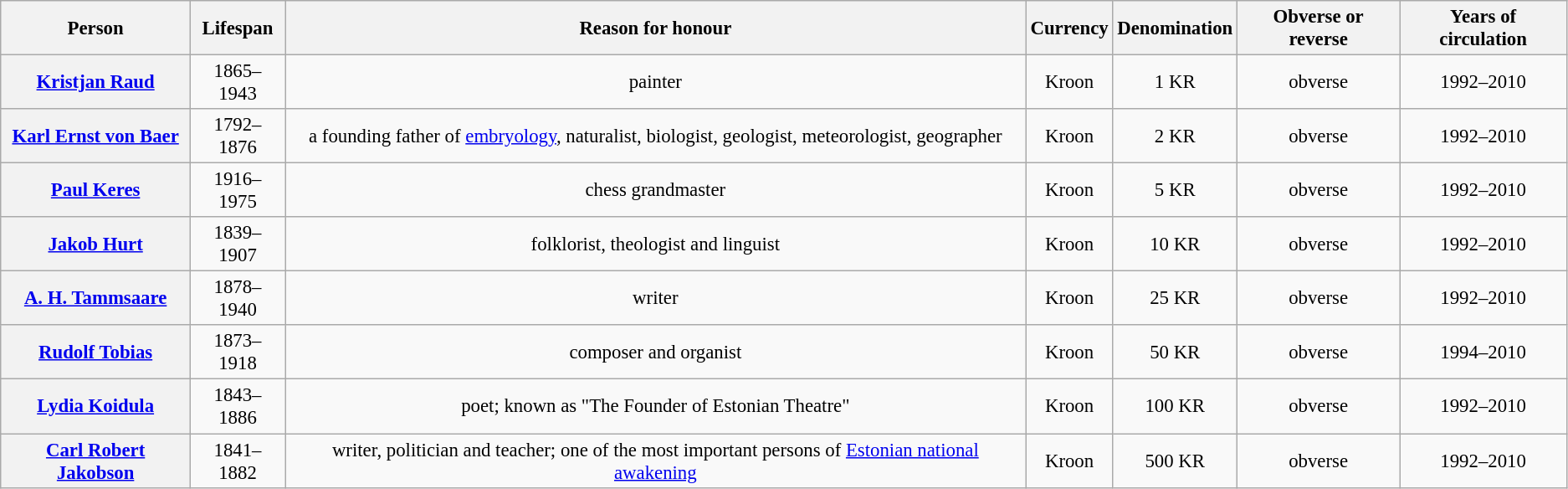<table class="wikitable" style="font-size:95%; text-align:center;">
<tr>
<th>Person</th>
<th>Lifespan</th>
<th>Reason for honour</th>
<th>Currency</th>
<th>Denomination</th>
<th>Obverse or reverse</th>
<th>Years of circulation</th>
</tr>
<tr>
<th><a href='#'>Kristjan Raud</a></th>
<td>1865–1943</td>
<td>painter</td>
<td>Kroon</td>
<td>1 KR</td>
<td>obverse</td>
<td>1992–2010</td>
</tr>
<tr>
<th><a href='#'>Karl Ernst von Baer</a></th>
<td>1792–1876</td>
<td>a founding father of <a href='#'>embryology</a>, naturalist, biologist, geologist, meteorologist, geographer</td>
<td>Kroon</td>
<td>2 KR</td>
<td>obverse</td>
<td>1992–2010</td>
</tr>
<tr>
<th><a href='#'>Paul Keres</a></th>
<td>1916–1975</td>
<td>chess grandmaster</td>
<td>Kroon</td>
<td>5 KR</td>
<td>obverse</td>
<td>1992–2010</td>
</tr>
<tr>
<th><a href='#'>Jakob Hurt</a></th>
<td>1839–1907</td>
<td>folklorist, theologist and linguist</td>
<td>Kroon</td>
<td>10 KR</td>
<td>obverse</td>
<td>1992–2010</td>
</tr>
<tr>
<th><a href='#'>A. H. Tammsaare</a></th>
<td>1878–1940</td>
<td>writer</td>
<td>Kroon</td>
<td>25 KR</td>
<td>obverse</td>
<td>1992–2010</td>
</tr>
<tr>
<th><a href='#'>Rudolf Tobias</a></th>
<td>1873–1918</td>
<td>composer and organist</td>
<td>Kroon</td>
<td>50 KR</td>
<td>obverse</td>
<td>1994–2010</td>
</tr>
<tr>
<th><a href='#'>Lydia Koidula</a></th>
<td>1843–1886</td>
<td>poet; known as "The Founder of Estonian Theatre"</td>
<td>Kroon</td>
<td>100 KR</td>
<td>obverse</td>
<td>1992–2010</td>
</tr>
<tr>
<th><a href='#'>Carl Robert Jakobson</a></th>
<td>1841–1882</td>
<td>writer, politician and teacher; one of the most important persons of <a href='#'>Estonian national awakening</a></td>
<td>Kroon</td>
<td>500 KR</td>
<td>obverse</td>
<td>1992–2010</td>
</tr>
</table>
